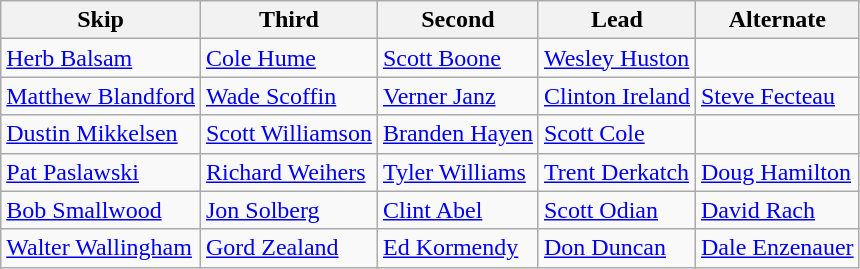<table class="wikitable">
<tr>
<th>Skip</th>
<th>Third</th>
<th>Second</th>
<th>Lead</th>
<th>Alternate</th>
</tr>
<tr>
<td><a href='#'>Herb Balsam</a></td>
<td><a href='#'>Cole Hume</a></td>
<td><a href='#'>Scott Boone</a></td>
<td><a href='#'>Wesley Huston</a></td>
<td></td>
</tr>
<tr>
<td><a href='#'>Matthew Blandford</a></td>
<td><a href='#'>Wade Scoffin</a></td>
<td><a href='#'>Verner Janz</a></td>
<td><a href='#'>Clinton Ireland</a></td>
<td><a href='#'>Steve Fecteau</a></td>
</tr>
<tr>
<td><a href='#'>Dustin Mikkelsen</a></td>
<td><a href='#'>Scott Williamson</a></td>
<td><a href='#'>Branden Hayen</a></td>
<td><a href='#'>Scott Cole</a></td>
<td></td>
</tr>
<tr>
<td><a href='#'>Pat Paslawski</a></td>
<td><a href='#'>Richard Weihers</a></td>
<td><a href='#'>Tyler Williams</a></td>
<td><a href='#'>Trent Derkatch</a></td>
<td><a href='#'>Doug Hamilton</a></td>
</tr>
<tr>
<td><a href='#'>Bob Smallwood</a></td>
<td><a href='#'>Jon Solberg</a></td>
<td><a href='#'>Clint Abel</a></td>
<td><a href='#'>Scott Odian</a></td>
<td><a href='#'>David Rach</a></td>
</tr>
<tr>
<td><a href='#'>Walter Wallingham</a></td>
<td><a href='#'>Gord Zealand</a></td>
<td><a href='#'>Ed Kormendy</a></td>
<td><a href='#'>Don Duncan</a></td>
<td><a href='#'>Dale Enzenauer</a></td>
</tr>
</table>
